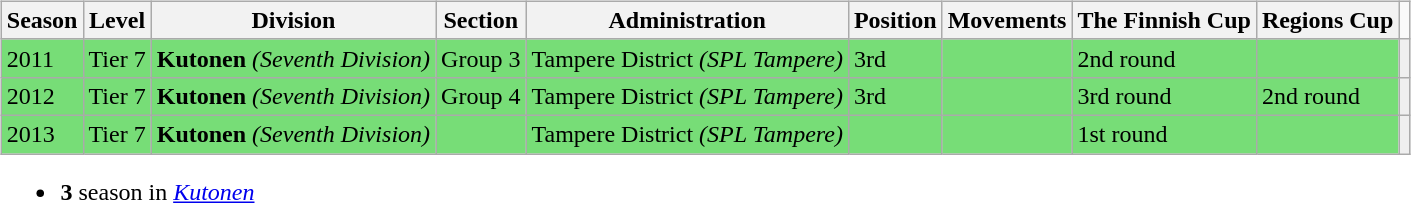<table>
<tr>
<td valign="top" width=0%><br><table class="wikitable">
<tr style="background:#f0f6fa;">
<th><strong>Season</strong></th>
<th><strong>Level</strong></th>
<th><strong>Division</strong></th>
<th><strong>Section</strong></th>
<th><strong>Administration</strong></th>
<th><strong>Position</strong></th>
<th><strong>Movements</strong></th>
<th><strong>The Finnish Cup</strong></th>
<th><strong>Regions Cup</strong></th>
</tr>
<tr>
<td style="background:#77DD77;">2011</td>
<td style="background:#77DD77;">Tier 7</td>
<td style="background:#77DD77;"><strong>Kutonen</strong> <em>(Seventh Division)</em></td>
<td style="background:#77DD77;">Group 3</td>
<td style="background:#77DD77;">Tampere District <em>(SPL Tampere)</em></td>
<td style="background:#77DD77;">3rd</td>
<td style="background:#77DD77;"></td>
<td style="background:#77DD77;">2nd round</td>
<td style="background:#77DD77;"></td>
<th style="background:#efefef;"></th>
</tr>
<tr>
<td style="background:#77DD77;">2012</td>
<td style="background:#77DD77;">Tier 7</td>
<td style="background:#77DD77;"><strong>Kutonen</strong> <em>(Seventh Division)</em></td>
<td style="background:#77DD77;">Group 4</td>
<td style="background:#77DD77;">Tampere District <em>(SPL Tampere)</em></td>
<td style="background:#77DD77;">3rd</td>
<td style="background:#77DD77;"></td>
<td style="background:#77DD77;">3rd round</td>
<td style="background:#77DD77;">2nd round</td>
<th style="background:#efefef;"></th>
</tr>
<tr>
<td style="background:#77DD77;">2013</td>
<td style="background:#77DD77;">Tier 7</td>
<td style="background:#77DD77;"><strong>Kutonen</strong> <em>(Seventh Division)</em></td>
<td style="background:#77DD77;"></td>
<td style="background:#77DD77;">Tampere District <em>(SPL Tampere)</em></td>
<td style="background:#77DD77;"></td>
<td style="background:#77DD77;"></td>
<td style="background:#77DD77;">1st round</td>
<td style="background:#77DD77;"></td>
<th style="background:#efefef;"></th>
</tr>
</table>
<ul><li><strong>3</strong> season in <em><a href='#'>Kutonen</a></em></li></ul></td>
</tr>
</table>
